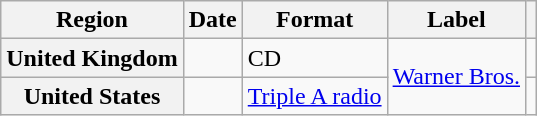<table class="wikitable plainrowheaders">
<tr>
<th scope="col">Region</th>
<th scope="col">Date</th>
<th scope="col">Format</th>
<th scope="col">Label</th>
<th scope="col"></th>
</tr>
<tr>
<th scope="row">United Kingdom</th>
<td></td>
<td>CD</td>
<td rowspan="2"><a href='#'>Warner Bros.</a></td>
<td align="center"></td>
</tr>
<tr>
<th scope="row">United States</th>
<td></td>
<td><a href='#'>Triple A radio</a></td>
<td align="center"></td>
</tr>
</table>
